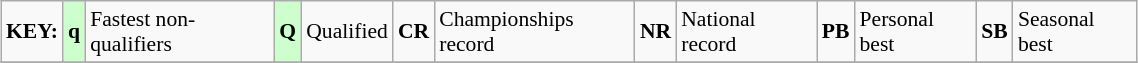<table class="wikitable" style="margin:0.5em auto; font-size:90%;position:relative;" width=60%>
<tr>
<td><strong>KEY:</strong></td>
<td bgcolor=ccffcc align=center><strong>q</strong></td>
<td>Fastest non-qualifiers</td>
<td bgcolor=ccffcc align=center><strong>Q</strong></td>
<td>Qualified</td>
<td align=center><strong>CR</strong></td>
<td>Championships record</td>
<td align=center><strong>NR</strong></td>
<td>National record</td>
<td align=center><strong>PB</strong></td>
<td>Personal best</td>
<td align=center><strong>SB</strong></td>
<td>Seasonal best</td>
</tr>
<tr>
</tr>
</table>
